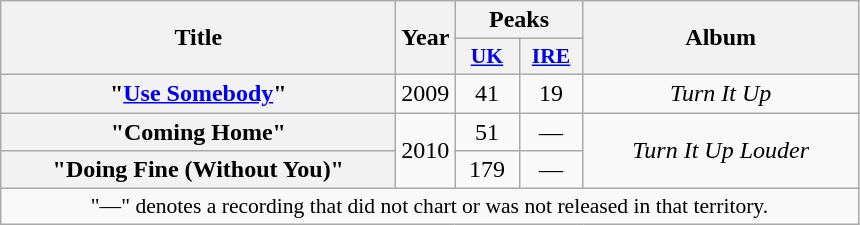<table class="wikitable plainrowheaders" style="text-align:center">
<tr>
<th scope="col" rowspan="2" style="width:16em;">Title</th>
<th scope="col" rowspan="2" style="width:1em;">Year</th>
<th scope="col" colspan="2">Peaks</th>
<th scope="col" rowspan="2" style="width:11em;">Album</th>
</tr>
<tr>
<th scope="col" style="width:2.5em;font-size:90%;"><a href='#'>UK</a><br></th>
<th scope="col" style="width:2.5em;font-size:90%;"><a href='#'>IRE</a><br></th>
</tr>
<tr>
<th scope="row">"<a href='#'>Use Somebody</a>"</th>
<td>2009</td>
<td>41</td>
<td>19</td>
<td><em>Turn It Up</em></td>
</tr>
<tr>
<th scope="row">"Coming Home"<br></th>
<td rowspan="2">2010</td>
<td>51</td>
<td>—</td>
<td rowspan="2"><em>Turn It Up Louder</em></td>
</tr>
<tr>
<th scope="row">"Doing Fine (Without You)"</th>
<td>179</td>
<td>—</td>
</tr>
<tr>
<td colspan="20" style="font-size:90%">"—" denotes a recording that did not chart or was not released in that territory.</td>
</tr>
</table>
